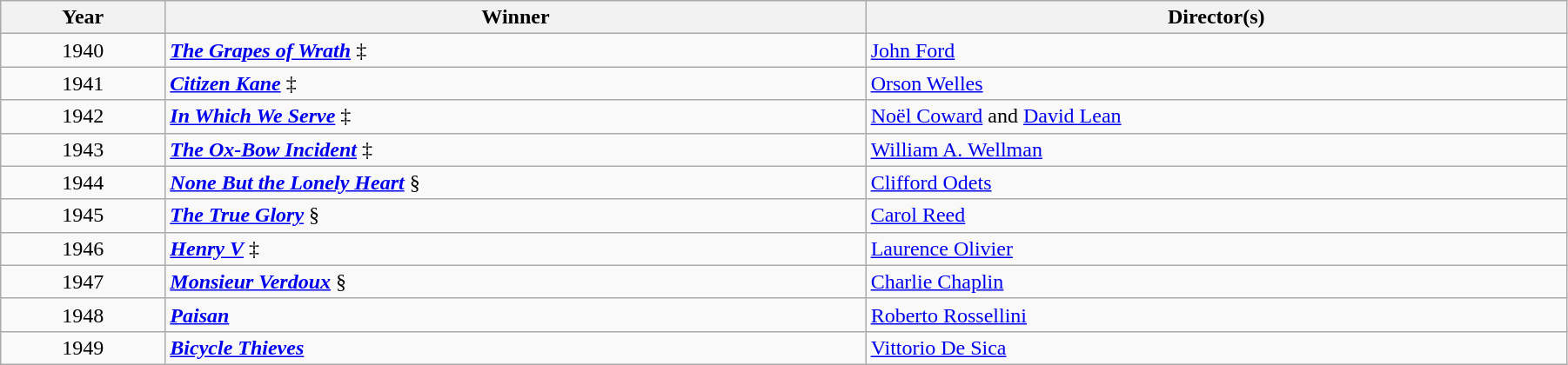<table class="wikitable" width="95%" cellpadding="5">
<tr>
<th width="100"><strong>Year</strong></th>
<th width="450"><strong>Winner</strong></th>
<th width="450"><strong>Director(s)</strong></th>
</tr>
<tr>
<td style="text-align:center;">1940</td>
<td><strong><em><a href='#'>The Grapes of Wrath</a></em></strong> ‡</td>
<td><a href='#'>John Ford</a></td>
</tr>
<tr>
<td style="text-align:center;">1941</td>
<td><strong><em><a href='#'>Citizen Kane</a></em></strong> ‡</td>
<td><a href='#'>Orson Welles</a></td>
</tr>
<tr>
<td style="text-align:center;">1942</td>
<td><strong><em><a href='#'>In Which We Serve</a></em></strong> ‡</td>
<td><a href='#'>Noël Coward</a> and <a href='#'>David Lean</a></td>
</tr>
<tr>
<td style="text-align:center;">1943</td>
<td><strong><em><a href='#'>The Ox-Bow Incident</a></em></strong> ‡</td>
<td><a href='#'>William A. Wellman</a></td>
</tr>
<tr>
<td style="text-align:center;">1944</td>
<td><strong><em><a href='#'>None But the Lonely Heart</a></em></strong> §</td>
<td><a href='#'>Clifford Odets</a></td>
</tr>
<tr>
<td style="text-align:center;">1945</td>
<td><strong><em><a href='#'>The True Glory</a></em></strong> §</td>
<td><a href='#'>Carol Reed</a></td>
</tr>
<tr>
<td style="text-align:center;">1946</td>
<td><strong><em><a href='#'>Henry V</a></em></strong> ‡</td>
<td><a href='#'>Laurence Olivier</a></td>
</tr>
<tr>
<td style="text-align:center;">1947</td>
<td><strong><em><a href='#'>Monsieur Verdoux</a></em></strong> §</td>
<td><a href='#'>Charlie Chaplin</a></td>
</tr>
<tr>
<td style="text-align:center;">1948</td>
<td><em><a href='#'><strong>Paisan</strong></a></em></td>
<td><a href='#'>Roberto Rossellini</a></td>
</tr>
<tr>
<td style="text-align:center;">1949</td>
<td><em><a href='#'><strong>Bicycle Thieves</strong></a></em></td>
<td><a href='#'>Vittorio De Sica</a></td>
</tr>
</table>
